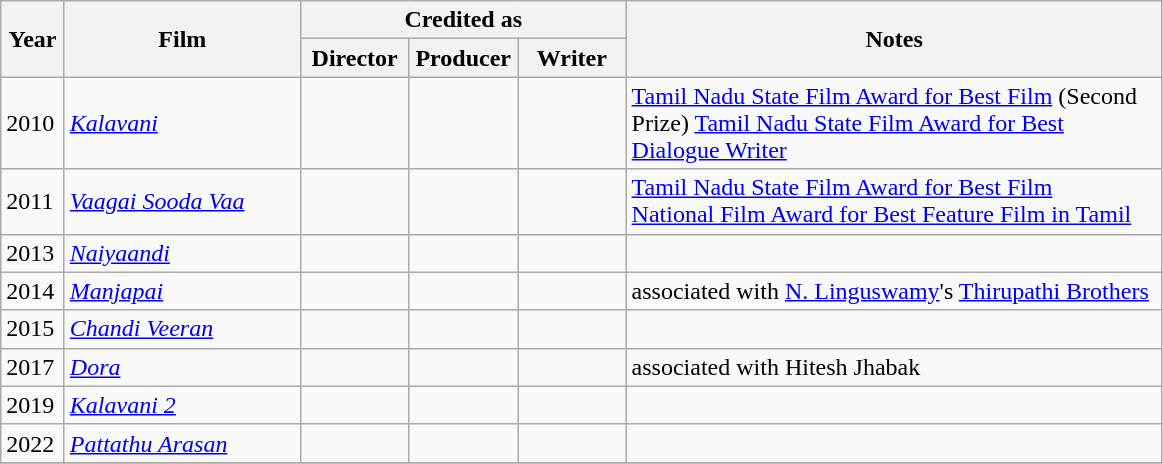<table class="wikitable sortable">
<tr>
<th rowspan="2" style="width:35px;">Year</th>
<th rowspan="2" style="width:150px;">Film</th>
<th colspan="3" style="width:195px;">Credited as</th>
<th rowspan="2"  style="text-align:center; width:350px;" class="unsortable">Notes</th>
</tr>
<tr>
<th style="width:65px;">Director</th>
<th width=65>Producer</th>
<th width=65>Writer</th>
</tr>
<tr>
<td>2010</td>
<td><em><a href='#'>Kalavani</a></em></td>
<td style="text-align:center;"></td>
<td style="text-align:center;"></td>
<td style="text-align:center;"></td>
<td><a href='#'>Tamil Nadu State Film Award for Best Film</a> (Second Prize) <a href='#'>Tamil Nadu State Film Award for Best Dialogue Writer</a></td>
</tr>
<tr>
<td>2011</td>
<td><em><a href='#'>Vaagai Sooda Vaa</a></em></td>
<td style="text-align:center;"></td>
<td style="text-align:center;"></td>
<td style="text-align:center;"></td>
<td><a href='#'>Tamil Nadu State Film Award for Best Film</a><br><a href='#'>National Film Award for Best Feature Film in Tamil</a></td>
</tr>
<tr>
<td>2013</td>
<td><em><a href='#'>Naiyaandi</a></em></td>
<td style="text-align:center;"></td>
<td style="text-align:center;"></td>
<td style="text-align:center;"></td>
<td></td>
</tr>
<tr>
<td>2014</td>
<td><em><a href='#'>Manjapai</a></em></td>
<td style="text-align:center;"></td>
<td style="text-align:center;"></td>
<td style="text-align:center;"></td>
<td>associated with <a href='#'>N. Linguswamy</a>'s <a href='#'>Thirupathi Brothers</a></td>
</tr>
<tr>
<td>2015</td>
<td><em><a href='#'>Chandi Veeran</a></em></td>
<td style="text-align:center;"></td>
<td style="text-align:center;"></td>
<td style="text-align:center;"></td>
<td></td>
</tr>
<tr>
<td>2017</td>
<td><em><a href='#'>Dora</a></em></td>
<td style="text-align:center;"></td>
<td style="text-align:center;"></td>
<td style="text-align:center;"></td>
<td>associated with Hitesh Jhabak</td>
</tr>
<tr>
<td>2019</td>
<td><em> <a href='#'>Kalavani 2</a> </em></td>
<td style="text-align:center;"></td>
<td style="text-align:center;"></td>
<td style="text-align:center;"></td>
<td></td>
</tr>
<tr>
<td>2022</td>
<td><em><a href='#'>Pattathu Arasan</a></em></td>
<td style="text-align:center;"></td>
<td style="text-align:center;"></td>
<td style="text-align:center;"></td>
<td></td>
</tr>
<tr>
</tr>
</table>
